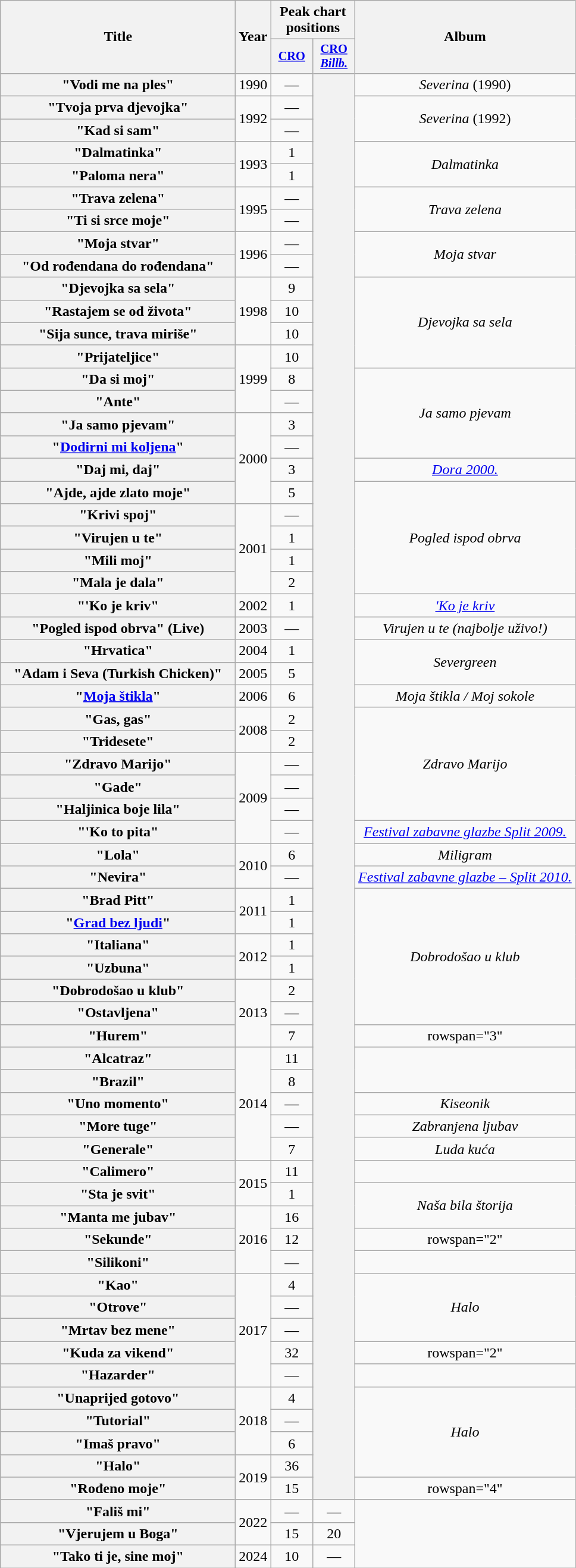<table class="wikitable plainrowheaders" style="text-align:center;">
<tr>
<th scope="col" rowspan="2" style="width:16em;">Title</th>
<th scope="col" rowspan="2" style="width:1em;">Year</th>
<th scope="col" colspan="2">Peak chart positions</th>
<th scope="col" rowspan="2">Album</th>
</tr>
<tr>
<th scope="col" style="width:3em;font-size:85%;"><a href='#'>CRO</a><br></th>
<th scope="col" style="width:3em;font-size:85%;"><a href='#'>CRO<br><em>Billb.</em></a><br></th>
</tr>
<tr>
<th scope="row">"Vodi me na ples"</th>
<td>1990</td>
<td>—</td>
<th scope rowspan="63"></th>
<td><em>Severina</em> (1990)</td>
</tr>
<tr>
<th scope="row">"Tvoja prva djevojka"</th>
<td rowspan="2">1992</td>
<td>—</td>
<td rowspan="2"><em>Severina</em> (1992)</td>
</tr>
<tr>
<th scope="row">"Kad si sam"</th>
<td align="center">—</td>
</tr>
<tr>
<th scope="row">"Dalmatinka"</th>
<td rowspan="2">1993</td>
<td>1</td>
<td rowspan="2"><em>Dalmatinka</em></td>
</tr>
<tr>
<th scope="row">"Paloma nera"</th>
<td>1</td>
</tr>
<tr>
<th scope="row">"Trava zelena"</th>
<td rowspan="2">1995</td>
<td>—</td>
<td rowspan="2"><em>Trava zelena</em></td>
</tr>
<tr>
<th scope="row">"Ti si srce moje"</th>
<td align="center">—</td>
</tr>
<tr>
<th scope="row">"Moja stvar"</th>
<td rowspan="2">1996</td>
<td>—</td>
<td rowspan="2"><em>Moja stvar</em></td>
</tr>
<tr>
<th scope="row">"Od rođendana do rođendana"</th>
<td align="center">—</td>
</tr>
<tr>
<th scope="row">"Djevojka sa sela"</th>
<td rowspan="3">1998</td>
<td>9</td>
<td rowspan="4"><em>Djevojka sa sela</em></td>
</tr>
<tr>
<th scope="row">"Rastajem se od života"<br></th>
<td>10</td>
</tr>
<tr>
<th scope="row">"Sija sunce, trava miriše"</th>
<td>10</td>
</tr>
<tr>
<th scope="row">"Prijateljice"</th>
<td rowspan="3">1999</td>
<td>10</td>
</tr>
<tr>
<th scope="row">"Da si moj"</th>
<td>8</td>
<td rowspan="4"><em>Ja samo pjevam</em></td>
</tr>
<tr>
<th scope="row">"Ante"</th>
<td>—</td>
</tr>
<tr>
<th scope="row">"Ja samo pjevam"</th>
<td rowspan="4">2000</td>
<td>3</td>
</tr>
<tr>
<th scope="row">"<a href='#'>Dodirni mi koljena</a>"</th>
<td>—</td>
</tr>
<tr>
<th scope="row">"Daj mi, daj"</th>
<td>3</td>
<td><em><a href='#'>Dora 2000.</a></em></td>
</tr>
<tr>
<th scope="row">"Ajde, ajde zlato moje"</th>
<td>5</td>
<td rowspan="5"><em>Pogled ispod obrva</em></td>
</tr>
<tr>
<th scope="row">"Krivi spoj"</th>
<td rowspan="4">2001</td>
<td>—</td>
</tr>
<tr>
<th scope="row">"Virujen u te"</th>
<td>1</td>
</tr>
<tr>
<th scope="row">"Mili moj"</th>
<td>1</td>
</tr>
<tr>
<th scope="row">"Mala je dala"</th>
<td>2</td>
</tr>
<tr>
<th scope="row">"'Ko je kriv"<br></th>
<td>2002</td>
<td>1</td>
<td><em><a href='#'>'Ko je kriv</a></em></td>
</tr>
<tr>
<th scope="row">"Pogled ispod obrva" (Live)</th>
<td>2003</td>
<td>—</td>
<td><em>Virujen u te (najbolje uživo!)</em></td>
</tr>
<tr>
<th scope="row">"Hrvatica"<br></th>
<td>2004</td>
<td>1</td>
<td rowspan="2"><em>Severgreen</em></td>
</tr>
<tr>
<th scope="row">"Adam i Seva (Turkish Chicken)"</th>
<td>2005</td>
<td>5</td>
</tr>
<tr>
<th scope="row">"<a href='#'>Moja štikla</a>"</th>
<td>2006</td>
<td>6</td>
<td><em>Moja štikla / Moj sokole</em></td>
</tr>
<tr>
<th scope="row">"Gas, gas"</th>
<td rowspan="2">2008</td>
<td>2</td>
<td rowspan="5"><em>Zdravo Marijo</em></td>
</tr>
<tr>
<th scope="row">"Tridesete"</th>
<td>2</td>
</tr>
<tr>
<th scope="row">"Zdravo Marijo"</th>
<td rowspan="4">2009</td>
<td>—</td>
</tr>
<tr>
<th scope="row">"Gade"</th>
<td>—</td>
</tr>
<tr>
<th scope="row">"Haljinica boje lila"</th>
<td>—</td>
</tr>
<tr>
<th scope="row">"'Ko to pita"</th>
<td>—</td>
<td><em><a href='#'>Festival zabavne glazbe Split 2009.</a></em></td>
</tr>
<tr>
<th scope="row">"Lola"<br></th>
<td rowspan="2">2010</td>
<td>6</td>
<td><em>Miligram</em></td>
</tr>
<tr>
<th scope="row">"Nevira"</th>
<td>—</td>
<td><em><a href='#'>Festival zabavne glazbe – Split 2010.</a></em></td>
</tr>
<tr>
<th scope="row">"Brad Pitt"</th>
<td rowspan="2">2011</td>
<td>1</td>
<td rowspan="6"><em>Dobrodošao u klub</em></td>
</tr>
<tr>
<th scope="row">"<a href='#'>Grad bez ljudi</a>"</th>
<td>1</td>
</tr>
<tr>
<th scope="row">"Italiana"<br></th>
<td rowspan="2">2012</td>
<td>1</td>
</tr>
<tr>
<th scope="row">"Uzbuna"</th>
<td>1</td>
</tr>
<tr>
<th scope="row">"Dobrodošao u klub"</th>
<td rowspan="3">2013</td>
<td>2</td>
</tr>
<tr>
<th scope="row">"Ostavljena"</th>
<td>—</td>
</tr>
<tr>
<th scope="row">"Hurem"</th>
<td>7</td>
<td>rowspan="3" </td>
</tr>
<tr>
<th scope="row">"Alcatraz"</th>
<td rowspan="5">2014</td>
<td>11</td>
</tr>
<tr>
<th scope="row">"Brazil"</th>
<td>8</td>
</tr>
<tr>
<th scope="row">"Uno momento"<br></th>
<td>—</td>
<td><em>Kiseonik</em></td>
</tr>
<tr>
<th scope="row">"More tuge"<br></th>
<td>—</td>
<td><em>Zabranjena ljubav</em></td>
</tr>
<tr>
<th scope="row">"Generale"<br></th>
<td>7</td>
<td><em>Luda kuća</em></td>
</tr>
<tr>
<th scope="row">"Calimero"</th>
<td rowspan="2">2015</td>
<td>11</td>
<td></td>
</tr>
<tr>
<th scope="row">"Sta je svit"<br></th>
<td>1</td>
<td rowspan="2"><em>Naša bila štorija</em></td>
</tr>
<tr>
<th scope="row">"Manta me jubav"<br></th>
<td rowspan="3">2016</td>
<td>16</td>
</tr>
<tr>
<th scope="row">"Sekunde"</th>
<td>12</td>
<td>rowspan="2" </td>
</tr>
<tr>
<th scope="row">"Silikoni"<br></th>
<td>—</td>
</tr>
<tr>
<th scope="row">"Kao"</th>
<td rowspan="5">2017</td>
<td>4</td>
<td rowspan="3"><em>Halo</em></td>
</tr>
<tr>
<th scope="row">"Otrove"<br></th>
<td>—</td>
</tr>
<tr>
<th scope="row">"Mrtav bez mene"</th>
<td>—</td>
</tr>
<tr>
<th scope="row">"Kuda za vikend"</th>
<td>32</td>
<td>rowspan="2" </td>
</tr>
<tr>
<th scope="row">"Hazarder"<br></th>
<td>—</td>
</tr>
<tr>
<th scope="row">"Unaprijed gotovo"<br></th>
<td rowspan="3">2018</td>
<td>4</td>
<td rowspan="4"><em>Halo</em></td>
</tr>
<tr>
<th scope="row">"Tutorial"<br></th>
<td>—</td>
</tr>
<tr>
<th scope="row">"Imaš pravo"</th>
<td>6</td>
</tr>
<tr>
<th scope="row">"Halo"</th>
<td rowspan="2">2019</td>
<td>36</td>
</tr>
<tr>
<th scope="row">"Rođeno moje"</th>
<td>15</td>
<td>rowspan="4" </td>
</tr>
<tr>
<th scope="row">"Fališ mi"<br></th>
<td rowspan="2">2022</td>
<td>—</td>
<td>—</td>
</tr>
<tr>
<th scope="row">"Vjerujem u Boga"</th>
<td>15</td>
<td>20</td>
</tr>
<tr>
<th scope="row">"Tako ti je, sine moj"</th>
<td>2024</td>
<td>10</td>
<td>—</td>
</tr>
</table>
